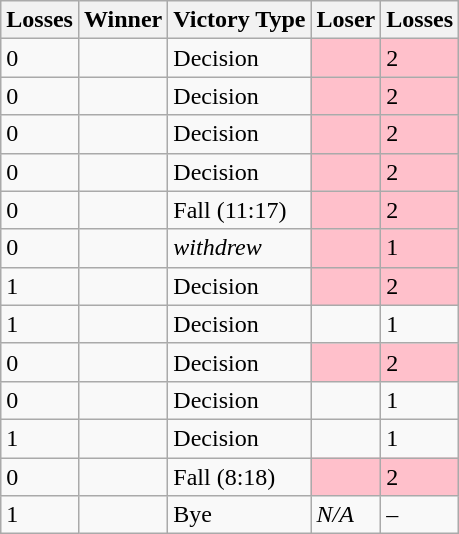<table class=wikitable>
<tr>
<th>Losses</th>
<th>Winner</th>
<th>Victory Type</th>
<th>Loser</th>
<th>Losses</th>
</tr>
<tr>
<td>0</td>
<td></td>
<td>Decision</td>
<td bgcolor=pink></td>
<td bgcolor=pink>2</td>
</tr>
<tr>
<td>0</td>
<td></td>
<td>Decision</td>
<td bgcolor=pink></td>
<td bgcolor=pink>2</td>
</tr>
<tr>
<td>0</td>
<td></td>
<td>Decision</td>
<td bgcolor=pink></td>
<td bgcolor=pink>2</td>
</tr>
<tr>
<td>0</td>
<td></td>
<td>Decision</td>
<td bgcolor=pink></td>
<td bgcolor=pink>2</td>
</tr>
<tr>
<td>0</td>
<td></td>
<td>Fall (11:17)</td>
<td bgcolor=pink></td>
<td bgcolor=pink>2</td>
</tr>
<tr>
<td>0</td>
<td></td>
<td><em>withdrew</em></td>
<td bgcolor=pink></td>
<td bgcolor=pink>1</td>
</tr>
<tr>
<td>1</td>
<td></td>
<td>Decision</td>
<td bgcolor=pink></td>
<td bgcolor=pink>2</td>
</tr>
<tr>
<td>1</td>
<td></td>
<td>Decision</td>
<td></td>
<td>1</td>
</tr>
<tr>
<td>0</td>
<td></td>
<td>Decision</td>
<td bgcolor=pink></td>
<td bgcolor=pink>2</td>
</tr>
<tr>
<td>0</td>
<td></td>
<td>Decision</td>
<td></td>
<td>1</td>
</tr>
<tr>
<td>1</td>
<td></td>
<td>Decision</td>
<td></td>
<td>1</td>
</tr>
<tr>
<td>0</td>
<td></td>
<td>Fall (8:18)</td>
<td bgcolor=pink></td>
<td bgcolor=pink>2</td>
</tr>
<tr>
<td>1</td>
<td></td>
<td>Bye</td>
<td><em>N/A</em></td>
<td>–</td>
</tr>
</table>
